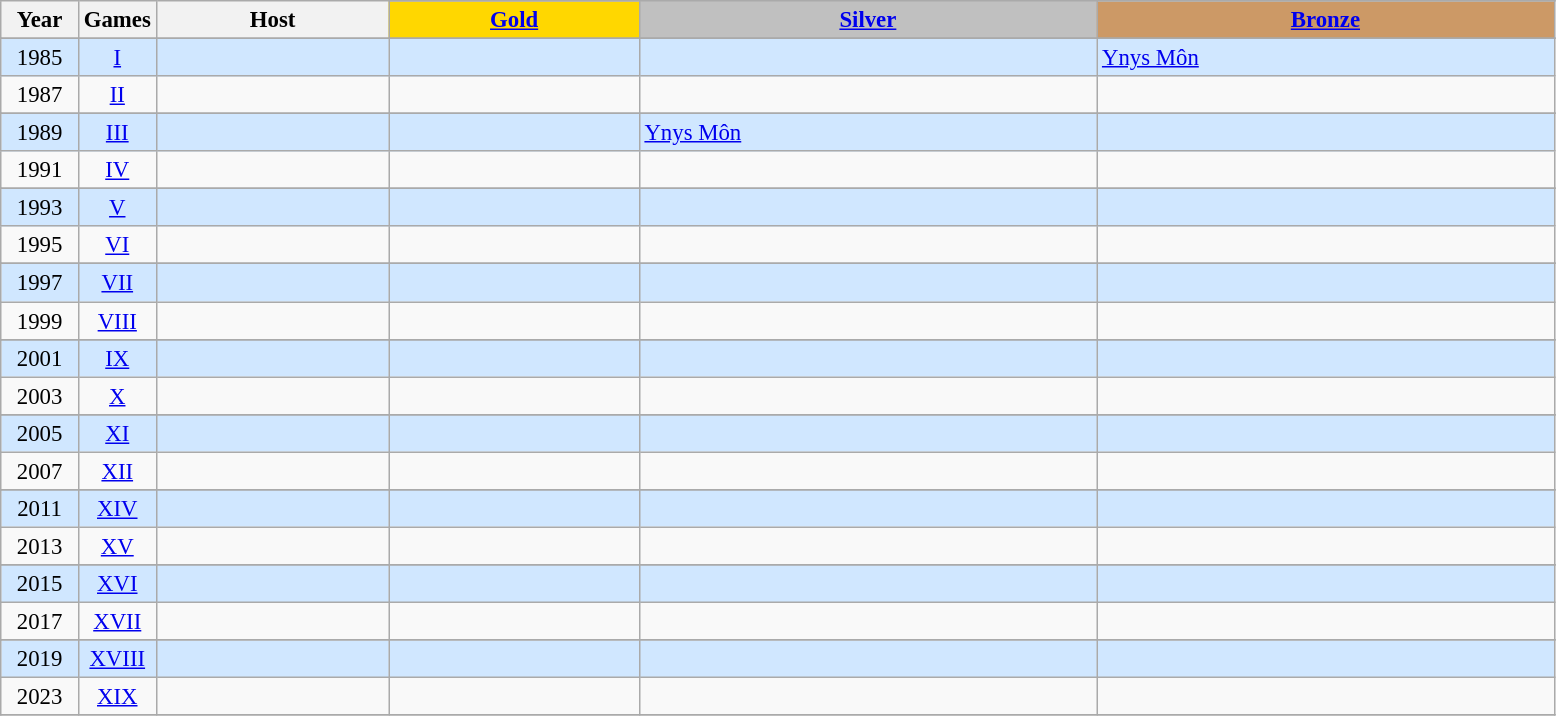<table class="wikitable" style="text-align: center; font-size:95%;">
<tr>
<th rowspan="2" style="width:5%;">Year</th>
<th rowspan="2" style="width:5%;">Games</th>
<th rowspan="2" style="width:15%;">Host</th>
</tr>
<tr>
<th style="background-color: gold"><a href='#'>Gold</a></th>
<th style="background-color: silver"><a href='#'>Silver</a></th>
<th style="background-color: #CC9966"><a href='#'>Bronze</a></th>
</tr>
<tr>
</tr>
<tr>
</tr>
<tr style="text-align:center; background:#d0e7ff;">
<td>1985</td>
<td align=center><a href='#'>I</a></td>
<td align="left"></td>
<td align="left"></td>
<td align="left"></td>
<td align= "left"> <a href='#'>Ynys Môn</a></td>
</tr>
<tr>
<td>1987</td>
<td align=center><a href='#'>II</a></td>
<td align="left"></td>
<td align="left"></td>
<td align="left"></td>
<td align="left"></td>
</tr>
<tr>
</tr>
<tr style="text-align:center; background:#d0e7ff;">
<td>1989</td>
<td align=center><a href='#'>III</a></td>
<td align= "left"></td>
<td align= "left"></td>
<td align= "left"> <a href='#'>Ynys Môn</a></td>
<td align= "left"></td>
</tr>
<tr>
<td>1991</td>
<td align=center><a href='#'>IV</a></td>
<td align="left"></td>
<td align="left"></td>
<td align="left"></td>
<td align="left"></td>
</tr>
<tr>
</tr>
<tr style="text-align:center; background:#d0e7ff;">
<td>1993</td>
<td align=center><a href='#'>V</a></td>
<td align="left"></td>
<td align="left"></td>
<td align="left"></td>
<td align="left"></td>
</tr>
<tr>
<td>1995</td>
<td align=center><a href='#'>VI</a></td>
<td align="left"></td>
<td align="left"></td>
<td align="left"></td>
<td align="left"></td>
</tr>
<tr>
</tr>
<tr style="text-align:center; background:#d0e7ff;">
<td>1997</td>
<td align=center><a href='#'>VII</a></td>
<td align="left"></td>
<td align="left"></td>
<td align="left"></td>
<td align="left"></td>
</tr>
<tr>
<td>1999</td>
<td align=center><a href='#'>VIII</a></td>
<td align="left"></td>
<td align="left"></td>
<td align="left"></td>
<td align="left"></td>
</tr>
<tr>
</tr>
<tr style="text-align:center; background:#d0e7ff;">
<td>2001</td>
<td align=center><a href='#'>IX</a></td>
<td align="left"></td>
<td align="left"></td>
<td align="left"></td>
<td align="left"></td>
</tr>
<tr>
<td>2003</td>
<td align=center><a href='#'>X</a></td>
<td align="left"></td>
<td align="left"></td>
<td align="left"></td>
<td align="left"></td>
</tr>
<tr>
</tr>
<tr style="text-align:center; background:#d0e7ff;">
<td>2005</td>
<td align=center><a href='#'>XI</a></td>
<td align="left"></td>
<td align="left"></td>
<td align="left"></td>
<td align="left"></td>
</tr>
<tr>
<td>2007</td>
<td align=center><a href='#'>XII</a></td>
<td align="left"></td>
<td align="left"></td>
<td align="left"></td>
<td align="left"></td>
</tr>
<tr>
</tr>
<tr style="text-align:center; background:#d0e7ff;">
<td>2011</td>
<td align=center><a href='#'>XIV</a></td>
<td align="left"></td>
<td align="left"></td>
<td align="left"></td>
<td align="left"></td>
</tr>
<tr>
<td>2013</td>
<td align=center><a href='#'>XV</a></td>
<td align="left"></td>
<td align="left"></td>
<td align="left"></td>
<td align="left"></td>
</tr>
<tr>
</tr>
<tr style="text-align:center; background:#d0e7ff;">
<td>2015</td>
<td align=center><a href='#'>XVI</a></td>
<td align="left"></td>
<td align="left"></td>
<td align="left"></td>
<td align="left"></td>
</tr>
<tr>
<td>2017</td>
<td align=center><a href='#'>XVII</a></td>
<td align="left"></td>
<td align="left"></td>
<td align="left"></td>
<td align="left"></td>
</tr>
<tr>
</tr>
<tr style="text-align:center; background:#d0e7ff;">
<td>2019</td>
<td align=center><a href='#'>XVIII</a></td>
<td align="left"></td>
<td align="left"></td>
<td align="left"></td>
<td align="left"></td>
</tr>
<tr>
<td>2023</td>
<td align=center><a href='#'>XIX</a></td>
<td align="left"></td>
<td align="left"></td>
<td align="left"></td>
<td align="left"></td>
</tr>
<tr>
</tr>
</table>
